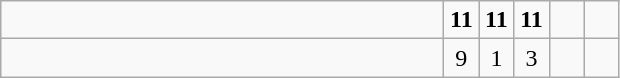<table class="wikitable">
<tr>
<td style="width:18em"><strong></strong></td>
<td align=center style="width:1em"><strong>11</strong></td>
<td align=center style="width:1em"><strong>11</strong></td>
<td align=center style="width:1em"><strong>11</strong></td>
<td align=center style="width:1em"></td>
<td align=center style="width:1em"></td>
</tr>
<tr>
<td style="width:18em"></td>
<td align=center style="width:1em">9</td>
<td align=center style="width:1em">1</td>
<td align=center style="width:1em">3</td>
<td align=center style="width:1em"></td>
<td align=center style="width:1em"></td>
</tr>
</table>
